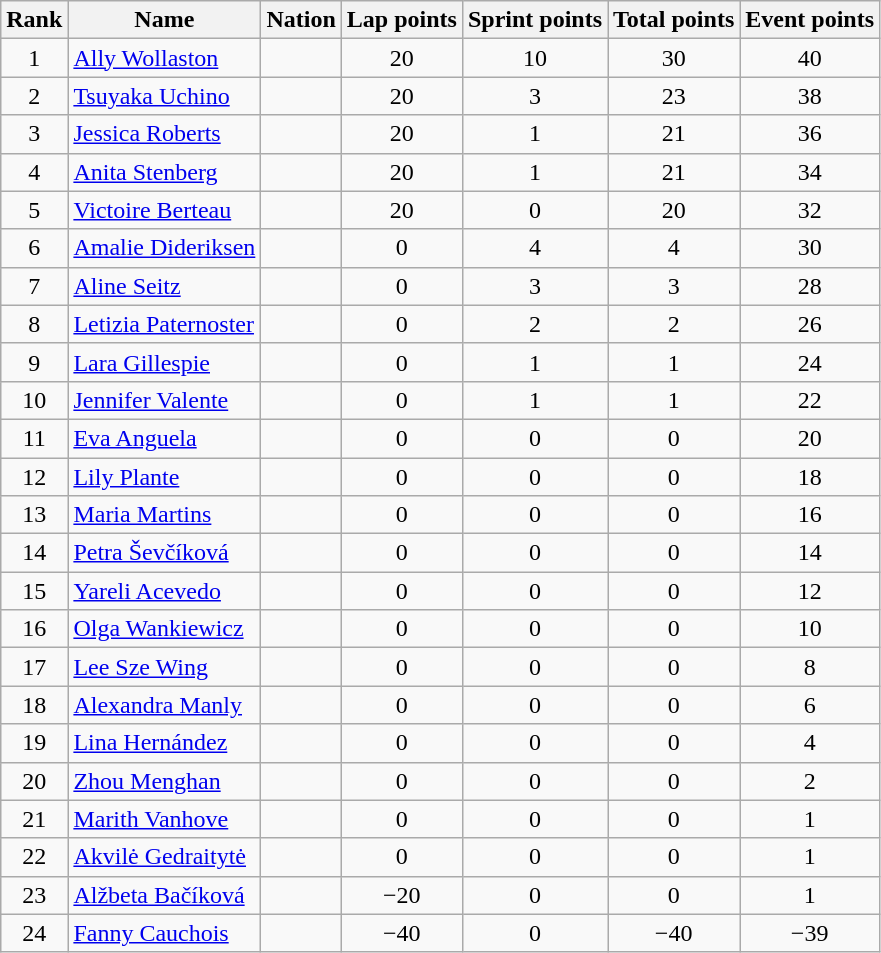<table class="wikitable sortable" style="text-align:center">
<tr>
<th>Rank</th>
<th>Name</th>
<th>Nation</th>
<th>Lap points</th>
<th>Sprint points</th>
<th>Total points</th>
<th>Event points</th>
</tr>
<tr>
<td>1</td>
<td align=left><a href='#'>Ally Wollaston</a></td>
<td align=left></td>
<td>20</td>
<td>10</td>
<td>30</td>
<td>40</td>
</tr>
<tr>
<td>2</td>
<td align=left><a href='#'>Tsuyaka Uchino</a></td>
<td align=left></td>
<td>20</td>
<td>3</td>
<td>23</td>
<td>38</td>
</tr>
<tr>
<td>3</td>
<td align=left><a href='#'>Jessica Roberts</a></td>
<td align=left></td>
<td>20</td>
<td>1</td>
<td>21</td>
<td>36</td>
</tr>
<tr>
<td>4</td>
<td align=left><a href='#'>Anita Stenberg</a></td>
<td align=left></td>
<td>20</td>
<td>1</td>
<td>21</td>
<td>34</td>
</tr>
<tr>
<td>5</td>
<td align=left><a href='#'>Victoire Berteau</a></td>
<td align=left></td>
<td>20</td>
<td>0</td>
<td>20</td>
<td>32</td>
</tr>
<tr>
<td>6</td>
<td align=left><a href='#'>Amalie Dideriksen</a></td>
<td align=left></td>
<td>0</td>
<td>4</td>
<td>4</td>
<td>30</td>
</tr>
<tr>
<td>7</td>
<td align=left><a href='#'>Aline Seitz</a></td>
<td align=left></td>
<td>0</td>
<td>3</td>
<td>3</td>
<td>28</td>
</tr>
<tr>
<td>8</td>
<td align=left><a href='#'>Letizia Paternoster</a></td>
<td align=left></td>
<td>0</td>
<td>2</td>
<td>2</td>
<td>26</td>
</tr>
<tr>
<td>9</td>
<td align=left><a href='#'>Lara Gillespie</a></td>
<td align=left></td>
<td>0</td>
<td>1</td>
<td>1</td>
<td>24</td>
</tr>
<tr>
<td>10</td>
<td align=left><a href='#'>Jennifer Valente</a></td>
<td align=left></td>
<td>0</td>
<td>1</td>
<td>1</td>
<td>22</td>
</tr>
<tr>
<td>11</td>
<td align=left><a href='#'>Eva Anguela</a></td>
<td align=left></td>
<td>0</td>
<td>0</td>
<td>0</td>
<td>20</td>
</tr>
<tr>
<td>12</td>
<td align=left><a href='#'>Lily Plante</a></td>
<td align=left></td>
<td>0</td>
<td>0</td>
<td>0</td>
<td>18</td>
</tr>
<tr>
<td>13</td>
<td align=left><a href='#'>Maria Martins</a></td>
<td align=left></td>
<td>0</td>
<td>0</td>
<td>0</td>
<td>16</td>
</tr>
<tr>
<td>14</td>
<td align=left><a href='#'>Petra Ševčíková</a></td>
<td align=left></td>
<td>0</td>
<td>0</td>
<td>0</td>
<td>14</td>
</tr>
<tr>
<td>15</td>
<td align=left><a href='#'>Yareli Acevedo</a></td>
<td align=left></td>
<td>0</td>
<td>0</td>
<td>0</td>
<td>12</td>
</tr>
<tr>
<td>16</td>
<td align=left><a href='#'>Olga Wankiewicz</a></td>
<td align=left></td>
<td>0</td>
<td>0</td>
<td>0</td>
<td>10</td>
</tr>
<tr>
<td>17</td>
<td align=left><a href='#'>Lee Sze Wing</a></td>
<td align=left></td>
<td>0</td>
<td>0</td>
<td>0</td>
<td>8</td>
</tr>
<tr>
<td>18</td>
<td align=left><a href='#'>Alexandra Manly</a></td>
<td align=left></td>
<td>0</td>
<td>0</td>
<td>0</td>
<td>6</td>
</tr>
<tr>
<td>19</td>
<td align=left><a href='#'>Lina Hernández</a></td>
<td align=left></td>
<td>0</td>
<td>0</td>
<td>0</td>
<td>4</td>
</tr>
<tr>
<td>20</td>
<td align=left><a href='#'>Zhou Menghan</a></td>
<td align=left></td>
<td>0</td>
<td>0</td>
<td>0</td>
<td>2</td>
</tr>
<tr>
<td>21</td>
<td align=left><a href='#'>Marith Vanhove</a></td>
<td align=left></td>
<td>0</td>
<td>0</td>
<td>0</td>
<td>1</td>
</tr>
<tr>
<td>22</td>
<td align=left><a href='#'>Akvilė Gedraitytė</a></td>
<td align=left></td>
<td>0</td>
<td>0</td>
<td>0</td>
<td>1</td>
</tr>
<tr>
<td>23</td>
<td align=left><a href='#'>Alžbeta Bačíková</a></td>
<td align=left></td>
<td>−20</td>
<td>0</td>
<td>0</td>
<td>1</td>
</tr>
<tr>
<td>24</td>
<td align=left><a href='#'>Fanny Cauchois</a></td>
<td align=left></td>
<td>−40</td>
<td>0</td>
<td>−40</td>
<td>−39</td>
</tr>
</table>
